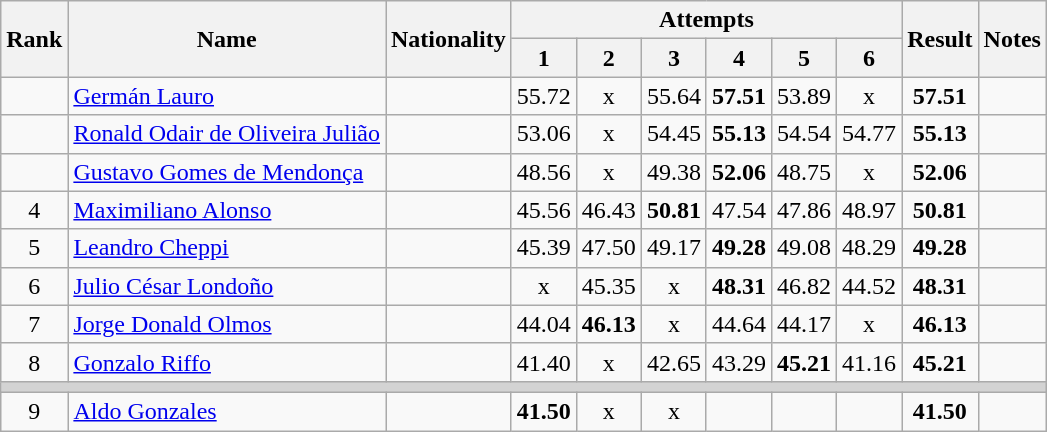<table class="wikitable sortable" style="text-align:center">
<tr>
<th rowspan=2>Rank</th>
<th rowspan=2>Name</th>
<th rowspan=2>Nationality</th>
<th colspan=6>Attempts</th>
<th rowspan=2>Result</th>
<th rowspan=2>Notes</th>
</tr>
<tr>
<th>1</th>
<th>2</th>
<th>3</th>
<th>4</th>
<th>5</th>
<th>6</th>
</tr>
<tr>
<td align=center></td>
<td align=left><a href='#'>Germán Lauro</a></td>
<td align=left></td>
<td>55.72</td>
<td>x</td>
<td>55.64</td>
<td><strong>57.51</strong></td>
<td>53.89</td>
<td>x</td>
<td><strong>57.51</strong></td>
<td></td>
</tr>
<tr>
<td align=center></td>
<td align=left><a href='#'>Ronald Odair de Oliveira Julião</a></td>
<td align=left></td>
<td>53.06</td>
<td>x</td>
<td>54.45</td>
<td><strong>55.13</strong></td>
<td>54.54</td>
<td>54.77</td>
<td><strong>55.13</strong></td>
<td></td>
</tr>
<tr>
<td align=center></td>
<td align=left><a href='#'>Gustavo Gomes de Mendonça</a></td>
<td align=left></td>
<td>48.56</td>
<td>x</td>
<td>49.38</td>
<td><strong>52.06</strong></td>
<td>48.75</td>
<td>x</td>
<td><strong>52.06</strong></td>
<td></td>
</tr>
<tr>
<td align=center>4</td>
<td align=left><a href='#'>Maximiliano Alonso</a></td>
<td align=left></td>
<td>45.56</td>
<td>46.43</td>
<td><strong>50.81</strong></td>
<td>47.54</td>
<td>47.86</td>
<td>48.97</td>
<td><strong>50.81</strong></td>
<td></td>
</tr>
<tr>
<td align=center>5</td>
<td align=left><a href='#'>Leandro Cheppi</a></td>
<td align=left></td>
<td>45.39</td>
<td>47.50</td>
<td>49.17</td>
<td><strong>49.28</strong></td>
<td>49.08</td>
<td>48.29</td>
<td><strong>49.28</strong></td>
<td></td>
</tr>
<tr>
<td align=center>6</td>
<td align=left><a href='#'>Julio César Londoño</a></td>
<td align=left></td>
<td>x</td>
<td>45.35</td>
<td>x</td>
<td><strong>48.31</strong></td>
<td>46.82</td>
<td>44.52</td>
<td><strong>48.31</strong></td>
<td></td>
</tr>
<tr>
<td align=center>7</td>
<td align=left><a href='#'>Jorge Donald Olmos</a></td>
<td align=left></td>
<td>44.04</td>
<td><strong>46.13</strong></td>
<td>x</td>
<td>44.64</td>
<td>44.17</td>
<td>x</td>
<td><strong>46.13</strong></td>
<td></td>
</tr>
<tr>
<td align=center>8</td>
<td align=left><a href='#'>Gonzalo Riffo</a></td>
<td align=left></td>
<td>41.40</td>
<td>x</td>
<td>42.65</td>
<td>43.29</td>
<td><strong>45.21</strong></td>
<td>41.16</td>
<td><strong>45.21</strong></td>
<td></td>
</tr>
<tr>
<td colspan=11 bgcolor=lightgray></td>
</tr>
<tr>
<td align=center>9</td>
<td align=left><a href='#'>Aldo Gonzales</a></td>
<td align=left></td>
<td><strong>41.50</strong></td>
<td>x</td>
<td>x</td>
<td></td>
<td></td>
<td></td>
<td><strong>41.50</strong></td>
<td></td>
</tr>
</table>
